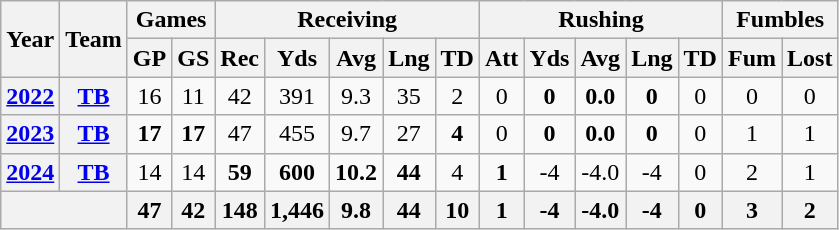<table class="wikitable" style="text-align:center;">
<tr>
<th rowspan="2">Year</th>
<th rowspan="2">Team</th>
<th colspan="2">Games</th>
<th colspan="5">Receiving</th>
<th colspan="5">Rushing</th>
<th colspan="2">Fumbles</th>
</tr>
<tr>
<th>GP</th>
<th>GS</th>
<th>Rec</th>
<th>Yds</th>
<th>Avg</th>
<th>Lng</th>
<th>TD</th>
<th>Att</th>
<th>Yds</th>
<th>Avg</th>
<th>Lng</th>
<th>TD</th>
<th>Fum</th>
<th>Lost</th>
</tr>
<tr>
<th><a href='#'>2022</a></th>
<th><a href='#'>TB</a></th>
<td>16</td>
<td>11</td>
<td>42</td>
<td>391</td>
<td>9.3</td>
<td>35</td>
<td>2</td>
<td>0</td>
<td><strong>0</strong></td>
<td><strong>0.0</strong></td>
<td><strong>0</strong></td>
<td>0</td>
<td>0</td>
<td>0</td>
</tr>
<tr>
<th><a href='#'>2023</a></th>
<th><a href='#'>TB</a></th>
<td><strong>17</strong></td>
<td><strong>17</strong></td>
<td>47</td>
<td>455</td>
<td>9.7</td>
<td>27</td>
<td><strong>4</strong></td>
<td>0</td>
<td><strong>0</strong></td>
<td><strong>0.0</strong></td>
<td><strong>0</strong></td>
<td>0</td>
<td>1</td>
<td>1</td>
</tr>
<tr>
<th><a href='#'>2024</a></th>
<th><a href='#'>TB</a></th>
<td>14</td>
<td>14</td>
<td><strong>59</strong></td>
<td><strong>600</strong></td>
<td><strong>10.2</strong></td>
<td><strong>44</strong></td>
<td>4</td>
<td><strong>1</strong></td>
<td>-4</td>
<td>-4.0</td>
<td>-4</td>
<td>0</td>
<td>2</td>
<td>1</td>
</tr>
<tr>
<th colspan="2"></th>
<th>47</th>
<th>42</th>
<th>148</th>
<th>1,446</th>
<th>9.8</th>
<th>44</th>
<th>10</th>
<th>1</th>
<th>-4</th>
<th>-4.0</th>
<th>-4</th>
<th>0</th>
<th>3</th>
<th>2</th>
</tr>
</table>
